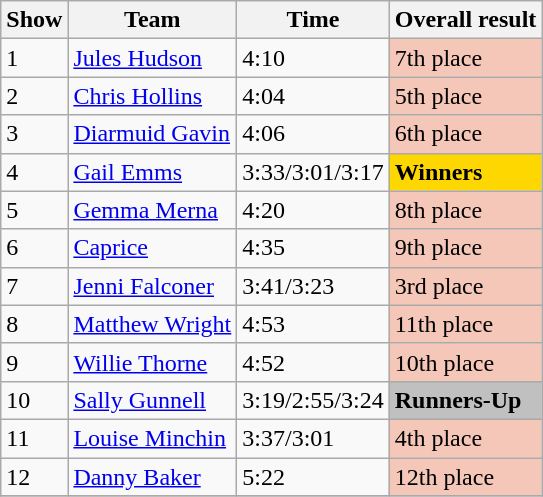<table class="wikitable">
<tr>
<th>Show</th>
<th>Team</th>
<th>Time</th>
<th>Overall result</th>
</tr>
<tr>
<td>1</td>
<td><a href='#'>Jules Hudson</a></td>
<td>4:10</td>
<td style="background:#f4c7b8;">7th place</td>
</tr>
<tr>
<td>2</td>
<td><a href='#'>Chris Hollins</a></td>
<td>4:04</td>
<td style="background:#f4c7b8;">5th place</td>
</tr>
<tr>
<td>3</td>
<td><a href='#'>Diarmuid Gavin</a></td>
<td>4:06</td>
<td style="background:#f4c7b8;">6th place</td>
</tr>
<tr>
<td>4</td>
<td><a href='#'>Gail Emms</a></td>
<td>3:33/3:01/3:17</td>
<td style=background:gold><strong>Winners</strong></td>
</tr>
<tr>
<td>5</td>
<td><a href='#'>Gemma Merna</a></td>
<td>4:20</td>
<td style="background:#f4c7b8;">8th place</td>
</tr>
<tr>
<td>6</td>
<td><a href='#'>Caprice</a></td>
<td>4:35</td>
<td style="background:#f4c7b8;">9th place</td>
</tr>
<tr>
<td>7</td>
<td><a href='#'>Jenni Falconer</a></td>
<td>3:41/3:23</td>
<td style="background:#f4c7b8;">3rd place</td>
</tr>
<tr>
<td>8</td>
<td><a href='#'>Matthew Wright</a></td>
<td>4:53</td>
<td style="background:#f4c7b8;">11th place</td>
</tr>
<tr>
<td>9</td>
<td><a href='#'>Willie Thorne</a></td>
<td>4:52</td>
<td style="background:#f4c7b8;">10th place</td>
</tr>
<tr>
<td>10</td>
<td><a href='#'>Sally Gunnell</a></td>
<td>3:19/2:55/3:24</td>
<td style=background:silver><strong>Runners-Up</strong></td>
</tr>
<tr>
<td>11</td>
<td><a href='#'>Louise Minchin</a></td>
<td>3:37/3:01</td>
<td style="background:#f4c7b8;">4th place</td>
</tr>
<tr>
<td>12</td>
<td><a href='#'>Danny Baker</a></td>
<td>5:22</td>
<td style="background:#f4c7b8;">12th place</td>
</tr>
<tr>
</tr>
</table>
